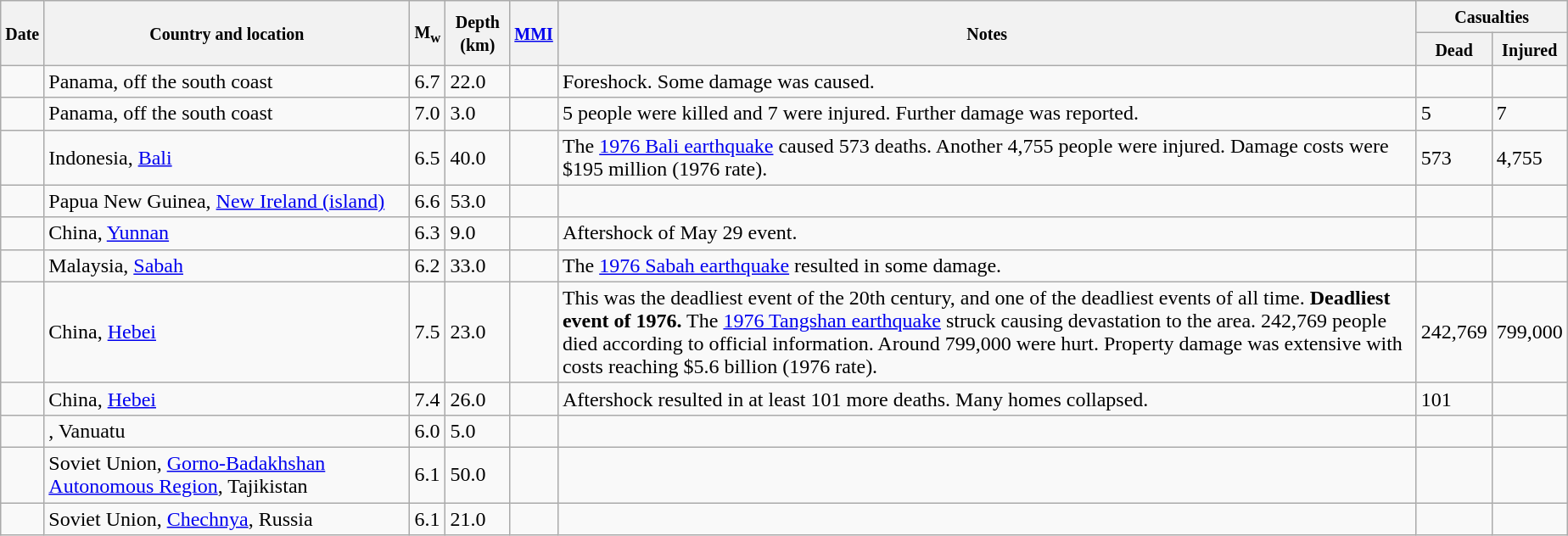<table class="wikitable sortable sort-under" style="border:1px black; margin-left:1em;">
<tr>
<th rowspan="2"><small>Date</small></th>
<th rowspan="2" style="width: 280px"><small>Country and location</small></th>
<th rowspan="2"><small>M<sub>w</sub></small></th>
<th rowspan="2"><small>Depth (km)</small></th>
<th rowspan="2"><small><a href='#'>MMI</a></small></th>
<th rowspan="2" class="unsortable"><small>Notes</small></th>
<th colspan="2"><small>Casualties</small></th>
</tr>
<tr>
<th><small>Dead</small></th>
<th><small>Injured</small></th>
</tr>
<tr>
<td></td>
<td>Panama, off the south coast</td>
<td>6.7</td>
<td>22.0</td>
<td></td>
<td>Foreshock. Some damage was caused.</td>
<td></td>
<td></td>
</tr>
<tr>
<td></td>
<td>Panama, off the south coast</td>
<td>7.0</td>
<td>3.0</td>
<td></td>
<td>5 people were killed and 7 were injured. Further damage was reported.</td>
<td>5</td>
<td>7</td>
</tr>
<tr>
<td></td>
<td>Indonesia, <a href='#'>Bali</a></td>
<td>6.5</td>
<td>40.0</td>
<td></td>
<td>The <a href='#'>1976 Bali earthquake</a> caused 573 deaths. Another 4,755 people were injured. Damage costs were $195 million (1976 rate).</td>
<td>573</td>
<td>4,755</td>
</tr>
<tr>
<td></td>
<td>Papua New Guinea, <a href='#'>New Ireland (island)</a></td>
<td>6.6</td>
<td>53.0</td>
<td></td>
<td></td>
<td></td>
<td></td>
</tr>
<tr>
<td></td>
<td>China, <a href='#'>Yunnan</a></td>
<td>6.3</td>
<td>9.0</td>
<td></td>
<td>Aftershock of May 29 event.</td>
<td></td>
<td></td>
</tr>
<tr>
<td></td>
<td>Malaysia, <a href='#'>Sabah</a></td>
<td>6.2</td>
<td>33.0</td>
<td></td>
<td>The <a href='#'>1976 Sabah earthquake</a> resulted in some damage.</td>
<td></td>
<td></td>
</tr>
<tr>
<td></td>
<td>China, <a href='#'>Hebei</a></td>
<td>7.5</td>
<td>23.0</td>
<td></td>
<td>This was the deadliest event of the 20th century, and one of the deadliest events of all time. <strong>Deadliest event of 1976.</strong> The <a href='#'>1976 Tangshan earthquake</a> struck causing devastation to the area. 242,769 people died according to official information. Around 799,000 were hurt. Property damage was extensive with costs reaching $5.6 billion (1976 rate).</td>
<td>242,769</td>
<td>799,000</td>
</tr>
<tr>
<td></td>
<td>China, <a href='#'>Hebei</a></td>
<td>7.4</td>
<td>26.0</td>
<td></td>
<td>Aftershock resulted in at least 101 more deaths. Many homes collapsed.</td>
<td>101</td>
<td></td>
</tr>
<tr>
<td></td>
<td>, Vanuatu</td>
<td>6.0</td>
<td>5.0</td>
<td></td>
<td></td>
<td></td>
<td></td>
</tr>
<tr>
<td></td>
<td>Soviet Union, <a href='#'>Gorno-Badakhshan Autonomous Region</a>, Tajikistan</td>
<td>6.1</td>
<td>50.0</td>
<td></td>
<td></td>
<td></td>
<td></td>
</tr>
<tr>
<td></td>
<td>Soviet Union, <a href='#'>Chechnya</a>, Russia</td>
<td>6.1</td>
<td>21.0</td>
<td></td>
<td></td>
<td></td>
<td></td>
</tr>
</table>
